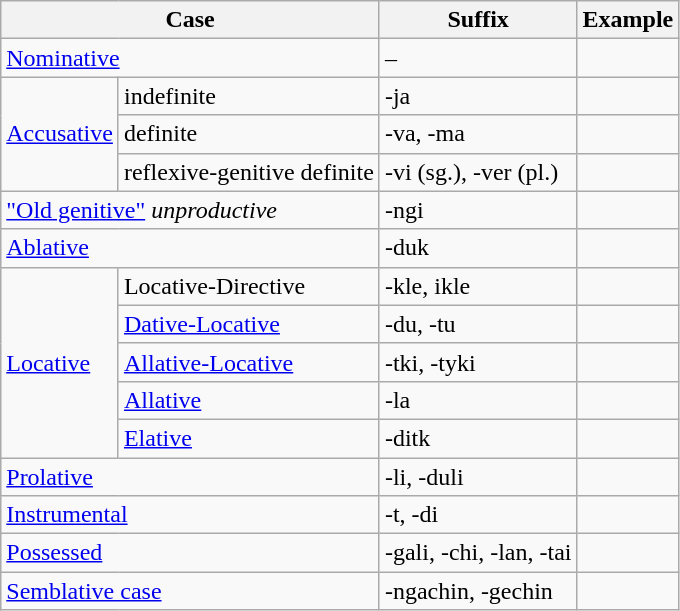<table class="wikitable">
<tr>
<th colspan="2">Case</th>
<th>Suffix</th>
<th>Example</th>
</tr>
<tr>
<td colspan="2"><a href='#'>Nominative</a></td>
<td>–</td>
<td></td>
</tr>
<tr>
<td rowspan="3"><a href='#'>Accusative</a></td>
<td>indefinite</td>
<td>-ja</td>
<td></td>
</tr>
<tr>
<td>definite</td>
<td>-va, -ma</td>
<td></td>
</tr>
<tr>
<td>reflexive-genitive definite</td>
<td>-vi (sg.), -ver (pl.)</td>
<td></td>
</tr>
<tr>
<td colspan="2"><a href='#'>"Old genitive"</a> <em>unproductive</em></td>
<td>-ngi</td>
<td></td>
</tr>
<tr>
<td colspan="2"><a href='#'>Ablative</a></td>
<td>-duk</td>
<td></td>
</tr>
<tr>
<td rowspan="5"><a href='#'>Locative</a></td>
<td>Locative-Directive</td>
<td>-kle, ikle</td>
<td></td>
</tr>
<tr>
<td><a href='#'>Dative-Locative</a></td>
<td>-du, -tu</td>
<td></td>
</tr>
<tr>
<td><a href='#'>Allative-Locative</a></td>
<td>-tki, -tyki</td>
<td></td>
</tr>
<tr>
<td><a href='#'>Allative</a></td>
<td>-la</td>
<td></td>
</tr>
<tr>
<td><a href='#'>Elative</a></td>
<td>-ditk</td>
<td></td>
</tr>
<tr>
<td colspan="2"><a href='#'>Prolative</a></td>
<td>-li, -duli</td>
<td> </td>
</tr>
<tr>
<td colspan="2"><a href='#'>Instrumental</a></td>
<td>-t, -di</td>
<td></td>
</tr>
<tr>
<td colspan="2"><a href='#'>Possessed</a></td>
<td>-gali, -chi, -lan, -tai</td>
<td></td>
</tr>
<tr>
<td colspan="2"><a href='#'>Semblative case</a></td>
<td>-ngachin, -gechin</td>
<td></td>
</tr>
</table>
